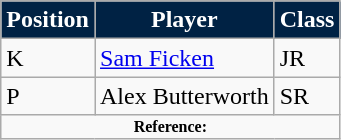<table class="wikitable">
<tr>
<th style="background:#024; color:#fff;">Position</th>
<th style="background:#024; color:#fff;">Player</th>
<th style="background:#024; color:#fff;">Class</th>
</tr>
<tr>
<td>K</td>
<td><a href='#'>Sam Ficken</a></td>
<td>JR</td>
</tr>
<tr>
<td>P</td>
<td>Alex Butterworth</td>
<td>SR</td>
</tr>
<tr>
<td colspan="3"  style="font-size:8pt; text-align:center;"><strong>Reference:</strong></td>
</tr>
</table>
